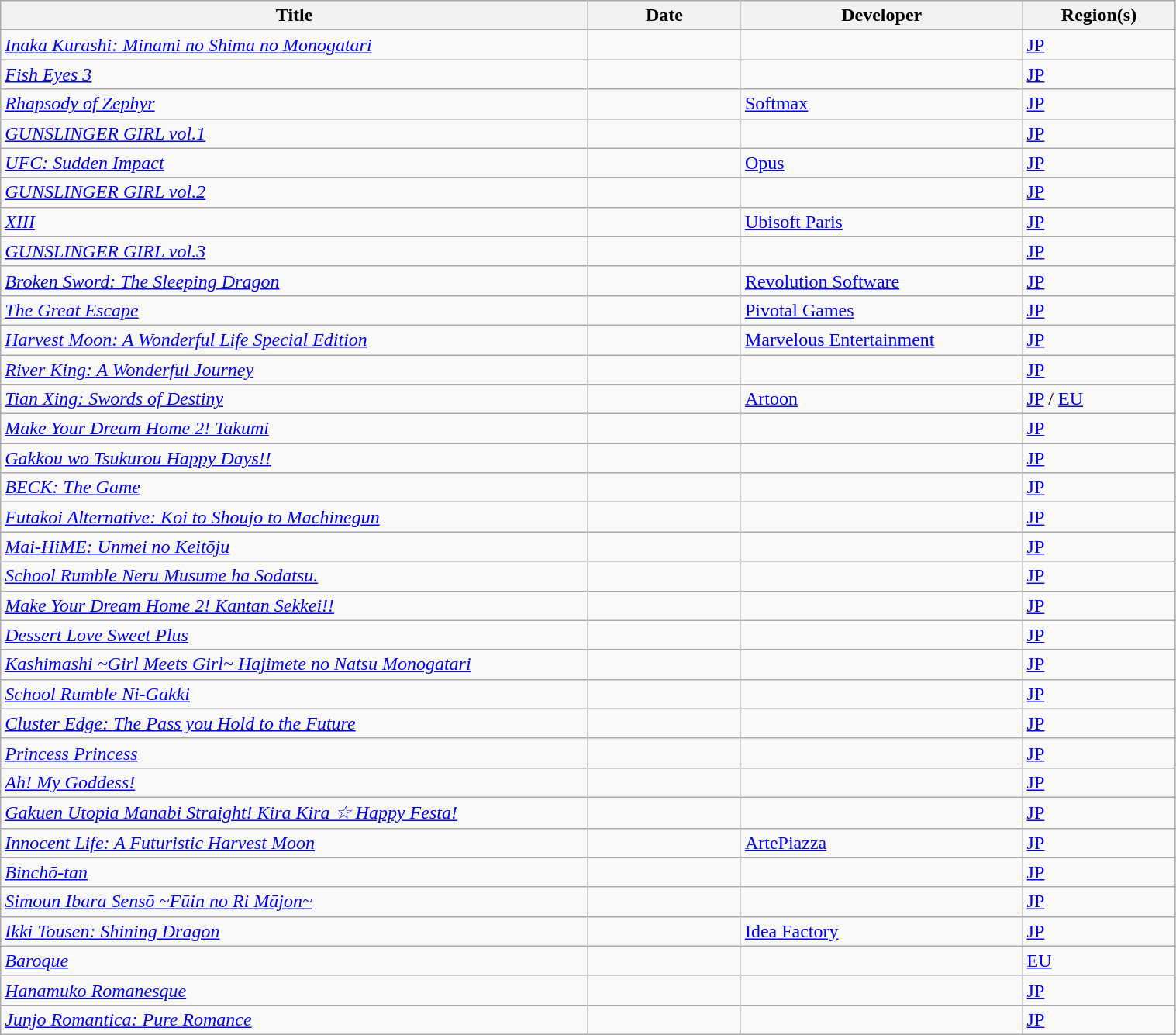<table class="wikitable sortable" style="text-align: left; width: 80%;">
<tr>
<th style="width:50%;">Title</th>
<th style="width:13%;">Date</th>
<th style="width:24%;">Developer</th>
<th style="width:13%;">Region(s)</th>
</tr>
<tr>
<td><em><a href='#'>Inaka Kurashi: Minami no Shima no Monogatari</a></em></td>
<td></td>
<td></td>
<td><a href='#'>JP</a></td>
</tr>
<tr>
<td><em><a href='#'>Fish Eyes 3</a></em></td>
<td></td>
<td></td>
<td><a href='#'>JP</a></td>
</tr>
<tr>
<td><em><a href='#'>Rhapsody of Zephyr</a></em></td>
<td></td>
<td><a href='#'>Softmax</a></td>
<td><a href='#'>JP</a></td>
</tr>
<tr>
<td><em><a href='#'>GUNSLINGER GIRL vol.1</a></em></td>
<td></td>
<td></td>
<td><a href='#'>JP</a></td>
</tr>
<tr>
<td><em><a href='#'>UFC: Sudden Impact</a></em></td>
<td></td>
<td><a href='#'>Opus</a></td>
<td><a href='#'>JP</a></td>
</tr>
<tr>
<td><em><a href='#'>GUNSLINGER GIRL vol.2</a></em></td>
<td></td>
<td></td>
<td><a href='#'>JP</a></td>
</tr>
<tr>
<td><em><a href='#'>XIII</a></em></td>
<td></td>
<td><a href='#'>Ubisoft Paris</a></td>
<td><a href='#'>JP</a></td>
</tr>
<tr>
<td><em><a href='#'>GUNSLINGER GIRL vol.3</a></em></td>
<td></td>
<td></td>
<td><a href='#'>JP</a></td>
</tr>
<tr>
<td><em><a href='#'>Broken Sword: The Sleeping Dragon</a></em></td>
<td></td>
<td><a href='#'>Revolution Software</a></td>
<td><a href='#'>JP</a></td>
</tr>
<tr>
<td><em><a href='#'>The Great Escape</a></em></td>
<td></td>
<td><a href='#'>Pivotal Games</a></td>
<td><a href='#'>JP</a></td>
</tr>
<tr>
<td><em><a href='#'>Harvest Moon: A Wonderful Life Special Edition</a></em></td>
<td></td>
<td><a href='#'>Marvelous Entertainment</a></td>
<td><a href='#'>JP</a></td>
</tr>
<tr>
<td><em><a href='#'>River King: A Wonderful Journey</a></em></td>
<td></td>
<td></td>
<td><a href='#'>JP</a></td>
</tr>
<tr>
<td><em><a href='#'>Tian Xing: Swords of Destiny</a></em></td>
<td></td>
<td><a href='#'>Artoon</a></td>
<td><a href='#'>JP</a> / <a href='#'>EU</a></td>
</tr>
<tr>
<td><em><a href='#'>Make Your Dream Home 2! Takumi</a></em></td>
<td></td>
<td></td>
<td><a href='#'>JP</a></td>
</tr>
<tr>
<td><em><a href='#'>Gakkou wo Tsukurou Happy Days!!</a></em></td>
<td></td>
<td></td>
<td><a href='#'>JP</a></td>
</tr>
<tr>
<td><em><a href='#'>BECK: The Game</a></em></td>
<td></td>
<td></td>
<td><a href='#'>JP</a></td>
</tr>
<tr>
<td><em><a href='#'>Futakoi Alternative: Koi to Shoujo to Machinegun</a></em></td>
<td></td>
<td></td>
<td><a href='#'>JP</a></td>
</tr>
<tr>
<td><em><a href='#'>Mai-HiME: Unmei no Keitōju</a></em></td>
<td></td>
<td></td>
<td><a href='#'>JP</a></td>
</tr>
<tr>
<td><em><a href='#'>School Rumble Neru Musume ha Sodatsu.</a></em></td>
<td></td>
<td></td>
<td><a href='#'>JP</a></td>
</tr>
<tr>
<td><em><a href='#'>Make Your Dream Home 2! Kantan Sekkei!!</a></em></td>
<td></td>
<td></td>
<td><a href='#'>JP</a></td>
</tr>
<tr>
<td><em><a href='#'>Dessert Love Sweet Plus</a></em></td>
<td></td>
<td></td>
<td><a href='#'>JP</a></td>
</tr>
<tr>
<td><em><a href='#'>Kashimashi ~Girl Meets Girl~ Hajimete no Natsu Monogatari</a></em></td>
<td></td>
<td></td>
<td><a href='#'>JP</a></td>
</tr>
<tr>
<td><em><a href='#'>School Rumble Ni-Gakki</a></em></td>
<td></td>
<td></td>
<td><a href='#'>JP</a></td>
</tr>
<tr>
<td><em><a href='#'>Cluster Edge: The Pass you Hold to the Future</a></em></td>
<td></td>
<td></td>
<td><a href='#'>JP</a></td>
</tr>
<tr>
<td><em><a href='#'>Princess Princess</a></em></td>
<td></td>
<td></td>
<td><a href='#'>JP</a></td>
</tr>
<tr>
<td><em><a href='#'>Ah! My Goddess!</a></em></td>
<td></td>
<td></td>
<td><a href='#'>JP</a></td>
</tr>
<tr>
<td><em><a href='#'>Gakuen Utopia Manabi Straight! Kira Kira ☆ Happy Festa!</a></em></td>
<td></td>
<td></td>
<td><a href='#'>JP</a></td>
</tr>
<tr>
<td><em><a href='#'>Innocent Life: A Futuristic Harvest Moon</a></em></td>
<td></td>
<td><a href='#'>ArtePiazza</a></td>
<td><a href='#'>JP</a></td>
</tr>
<tr>
<td><em><a href='#'>Binchō-tan</a></em></td>
<td></td>
<td></td>
<td><a href='#'>JP</a></td>
</tr>
<tr>
<td><em><a href='#'>Simoun Ibara Sensō ~Fūin no Ri Mājon~</a></em></td>
<td></td>
<td></td>
<td><a href='#'>JP</a></td>
</tr>
<tr>
<td><em><a href='#'>Ikki Tousen: Shining Dragon</a></em></td>
<td></td>
<td><a href='#'>Idea Factory</a></td>
<td><a href='#'>JP</a></td>
</tr>
<tr>
<td><em><a href='#'>Baroque</a></em></td>
<td></td>
<td></td>
<td><a href='#'>EU</a></td>
</tr>
<tr>
<td><em><a href='#'>Hanamuko Romanesque</a></em></td>
<td></td>
<td></td>
<td><a href='#'>JP</a></td>
</tr>
<tr>
<td><em><a href='#'>Junjo Romantica: Pure Romance</a></em></td>
<td></td>
<td></td>
<td><a href='#'>JP</a></td>
</tr>
</table>
